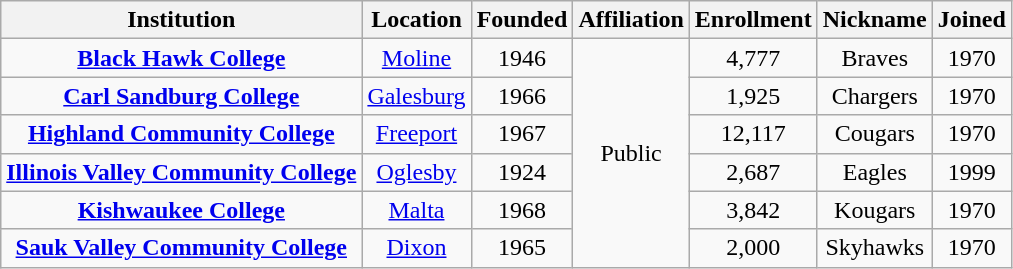<table class="wikitable sortable" style="text-align:center;">
<tr>
<th>Institution</th>
<th>Location</th>
<th>Founded</th>
<th>Affiliation</th>
<th>Enrollment</th>
<th>Nickname</th>
<th>Joined</th>
</tr>
<tr>
<td><strong><a href='#'>Black Hawk College</a></strong></td>
<td><a href='#'>Moline</a></td>
<td>1946</td>
<td rowspan="6">Public</td>
<td>4,777</td>
<td>Braves</td>
<td>1970</td>
</tr>
<tr>
<td><strong><a href='#'>Carl Sandburg College</a></strong></td>
<td><a href='#'>Galesburg</a></td>
<td>1966</td>
<td>1,925</td>
<td>Chargers</td>
<td>1970</td>
</tr>
<tr>
<td><strong><a href='#'>Highland Community College</a></strong></td>
<td><a href='#'>Freeport</a></td>
<td>1967</td>
<td>12,117</td>
<td>Cougars</td>
<td>1970</td>
</tr>
<tr>
<td><strong><a href='#'>Illinois Valley Community College</a></strong></td>
<td><a href='#'>Oglesby</a></td>
<td>1924</td>
<td>2,687</td>
<td>Eagles</td>
<td>1999</td>
</tr>
<tr>
<td><strong><a href='#'>Kishwaukee College</a></strong></td>
<td><a href='#'>Malta</a></td>
<td>1968</td>
<td>3,842</td>
<td>Kougars</td>
<td>1970</td>
</tr>
<tr>
<td><strong><a href='#'>Sauk Valley Community College</a></strong></td>
<td><a href='#'>Dixon</a></td>
<td>1965</td>
<td>2,000</td>
<td>Skyhawks</td>
<td>1970</td>
</tr>
</table>
